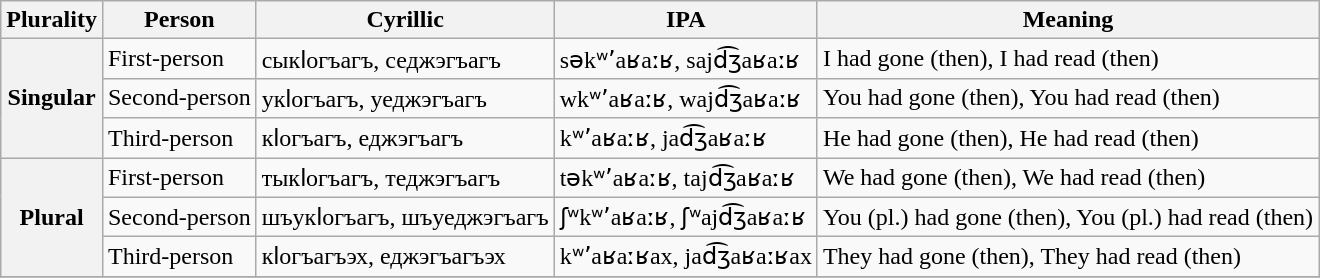<table class="wikitable">
<tr>
<th>Plurality</th>
<th>Person</th>
<th>Cyrillic</th>
<th>IPA</th>
<th>Meaning</th>
</tr>
<tr>
<th rowspan=3>Singular</th>
<td>First-person</td>
<td>сыкӏогъагъ, седжэгъагъ</td>
<td>səkʷʼaʁaːʁ, sajd͡ʒaʁaːʁ</td>
<td>I had gone (then), I had read (then)</td>
</tr>
<tr>
<td>Second-person</td>
<td>укӏогъагъ, уеджэгъагъ</td>
<td>wkʷʼaʁaːʁ, wajd͡ʒaʁaːʁ</td>
<td>You had gone (then), You had read (then)</td>
</tr>
<tr>
<td>Third-person</td>
<td>кӏогъагъ, еджэгъагъ</td>
<td>kʷʼaʁaːʁ, jad͡ʒaʁaːʁ</td>
<td>He had gone (then), He had read (then)</td>
</tr>
<tr>
<th rowspan=3>Plural</th>
<td>First-person</td>
<td>тыкӏогъагъ, теджэгъагъ</td>
<td>təkʷʼaʁaːʁ, tajd͡ʒaʁaːʁ</td>
<td>We had gone (then), We had read (then)</td>
</tr>
<tr>
<td>Second-person</td>
<td>шъукӏогъагъ, шъуеджэгъагъ</td>
<td>ʃʷkʷʼaʁaːʁ, ʃʷajd͡ʒaʁaːʁ</td>
<td>You (pl.) had gone (then), You (pl.) had read (then)</td>
</tr>
<tr>
<td>Third-person</td>
<td>кӏогъагъэх, еджэгъагъэх</td>
<td>kʷʼaʁaːʁax, jad͡ʒaʁaːʁax</td>
<td>They had gone (then), They had read (then)</td>
</tr>
<tr>
</tr>
</table>
